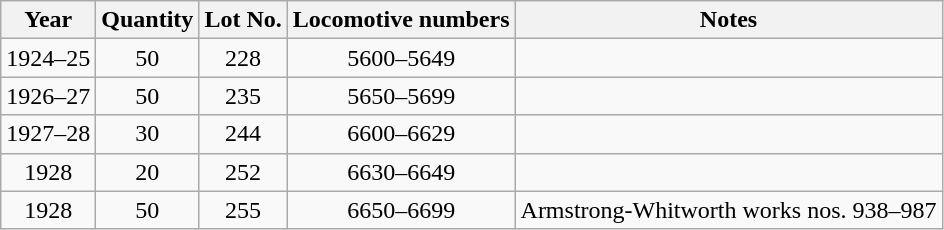<table class="wikitable" style="text-align:center">
<tr>
<th>Year</th>
<th>Quantity</th>
<th>Lot No.</th>
<th>Locomotive numbers</th>
<th>Notes</th>
</tr>
<tr>
<td>1924–25</td>
<td>50</td>
<td>228</td>
<td>5600–5649</td>
<td align=left></td>
</tr>
<tr>
<td>1926–27</td>
<td>50</td>
<td>235</td>
<td>5650–5699</td>
<td align=left></td>
</tr>
<tr>
<td>1927–28</td>
<td>30</td>
<td>244</td>
<td>6600–6629</td>
<td align=left></td>
</tr>
<tr>
<td>1928</td>
<td>20</td>
<td>252</td>
<td>6630–6649</td>
<td align=left></td>
</tr>
<tr>
<td>1928</td>
<td>50</td>
<td>255</td>
<td>6650–6699</td>
<td align=left>Armstrong-Whitworth works nos. 938–987</td>
</tr>
</table>
